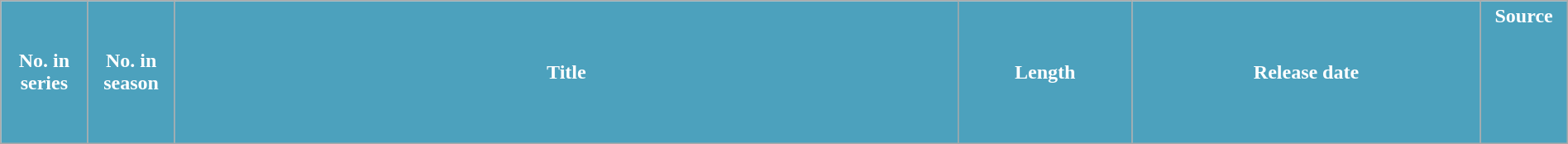<table class="wikitable plainrowheaders mw-collapsible mw-collapsed" style="width:100%; margin:auto; background:#fff;">
<tr>
<th style="background:#4CA1BD; color: #ffffff; width:5%;">No. in<br>series</th>
<th style="background:#4CA1BD; color: #ffffff; width:5%;">No. in<br>season</th>
<th style="background:#4CA1BD; color: #ffffff; width:45%;">Title</th>
<th style="background:#4CA1BD; color: #ffffff; width:10%;">Length</th>
<th style="background:#4CA1BD; color: #ffffff; width:20%;">Release date</th>
<th style="background:#4CA1BD; color: #ffffff; width:5%;">Source<br><br><br><br><br><br></th>
</tr>
</table>
